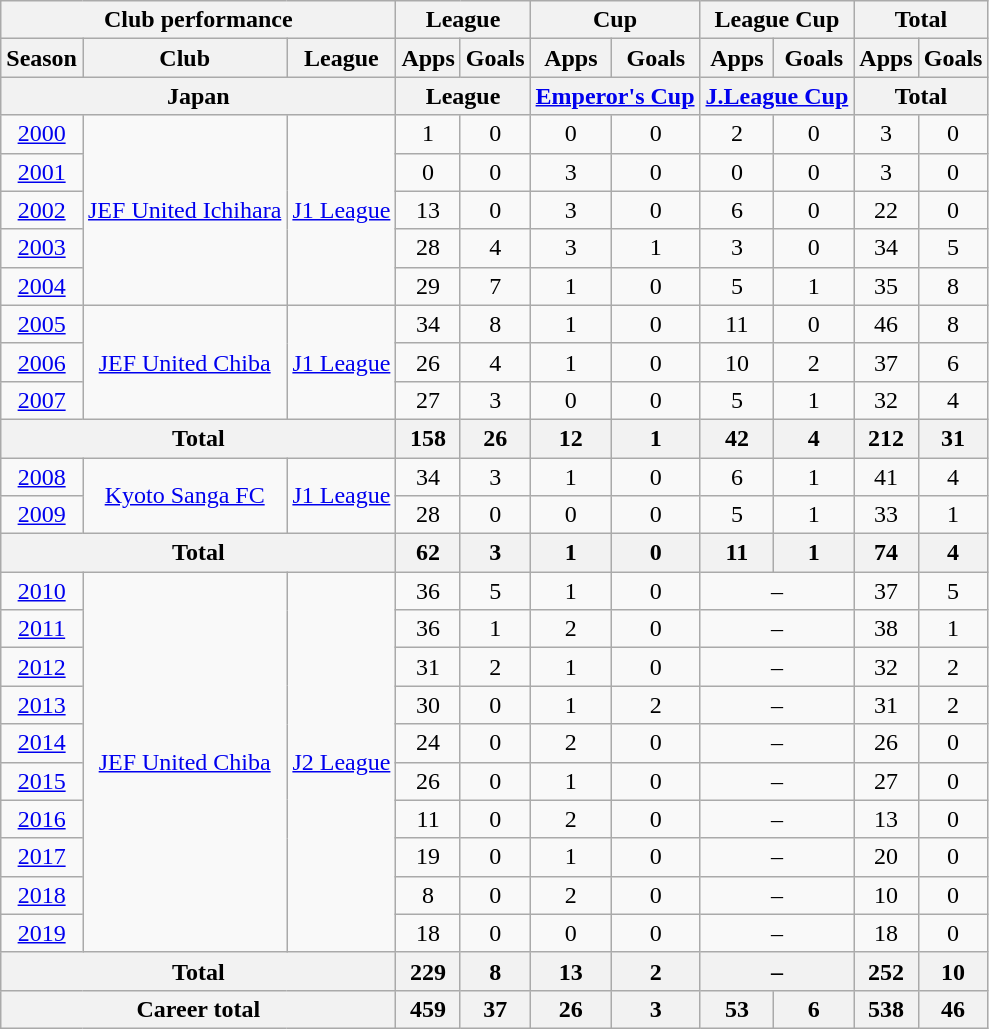<table class="wikitable" style="text-align:center;">
<tr>
<th colspan=3>Club performance</th>
<th colspan=2>League</th>
<th colspan=2>Cup</th>
<th colspan=2>League Cup</th>
<th colspan=2>Total</th>
</tr>
<tr>
<th>Season</th>
<th>Club</th>
<th>League</th>
<th>Apps</th>
<th>Goals</th>
<th>Apps</th>
<th>Goals</th>
<th>Apps</th>
<th>Goals</th>
<th>Apps</th>
<th>Goals</th>
</tr>
<tr>
<th colspan=3>Japan</th>
<th colspan=2>League</th>
<th colspan=2><a href='#'>Emperor's Cup</a></th>
<th colspan=2><a href='#'>J.League Cup</a></th>
<th colspan=2>Total</th>
</tr>
<tr>
<td><a href='#'>2000</a></td>
<td rowspan="5"><a href='#'>JEF United Ichihara</a></td>
<td rowspan="5"><a href='#'>J1 League</a></td>
<td>1</td>
<td>0</td>
<td>0</td>
<td>0</td>
<td>2</td>
<td>0</td>
<td>3</td>
<td>0</td>
</tr>
<tr>
<td><a href='#'>2001</a></td>
<td>0</td>
<td>0</td>
<td>3</td>
<td>0</td>
<td>0</td>
<td>0</td>
<td>3</td>
<td>0</td>
</tr>
<tr>
<td><a href='#'>2002</a></td>
<td>13</td>
<td>0</td>
<td>3</td>
<td>0</td>
<td>6</td>
<td>0</td>
<td>22</td>
<td>0</td>
</tr>
<tr>
<td><a href='#'>2003</a></td>
<td>28</td>
<td>4</td>
<td>3</td>
<td>1</td>
<td>3</td>
<td>0</td>
<td>34</td>
<td>5</td>
</tr>
<tr>
<td><a href='#'>2004</a></td>
<td>29</td>
<td>7</td>
<td>1</td>
<td>0</td>
<td>5</td>
<td>1</td>
<td>35</td>
<td>8</td>
</tr>
<tr>
<td><a href='#'>2005</a></td>
<td rowspan="3"><a href='#'>JEF United Chiba</a></td>
<td rowspan="3"><a href='#'>J1 League</a></td>
<td>34</td>
<td>8</td>
<td>1</td>
<td>0</td>
<td>11</td>
<td>0</td>
<td>46</td>
<td>8</td>
</tr>
<tr>
<td><a href='#'>2006</a></td>
<td>26</td>
<td>4</td>
<td>1</td>
<td>0</td>
<td>10</td>
<td>2</td>
<td>37</td>
<td>6</td>
</tr>
<tr>
<td><a href='#'>2007</a></td>
<td>27</td>
<td>3</td>
<td>0</td>
<td>0</td>
<td>5</td>
<td>1</td>
<td>32</td>
<td>4</td>
</tr>
<tr>
<th colspan="3">Total</th>
<th>158</th>
<th>26</th>
<th>12</th>
<th>1</th>
<th>42</th>
<th>4</th>
<th>212</th>
<th>31</th>
</tr>
<tr>
<td><a href='#'>2008</a></td>
<td rowspan="2"><a href='#'>Kyoto Sanga FC</a></td>
<td rowspan="2"><a href='#'>J1 League</a></td>
<td>34</td>
<td>3</td>
<td>1</td>
<td>0</td>
<td>6</td>
<td>1</td>
<td>41</td>
<td>4</td>
</tr>
<tr>
<td><a href='#'>2009</a></td>
<td>28</td>
<td>0</td>
<td>0</td>
<td>0</td>
<td>5</td>
<td>1</td>
<td>33</td>
<td>1</td>
</tr>
<tr>
<th colspan="3">Total</th>
<th>62</th>
<th>3</th>
<th>1</th>
<th>0</th>
<th>11</th>
<th>1</th>
<th>74</th>
<th>4</th>
</tr>
<tr>
<td><a href='#'>2010</a></td>
<td rowspan="10"><a href='#'>JEF United Chiba</a></td>
<td rowspan="10"><a href='#'>J2 League</a></td>
<td>36</td>
<td>5</td>
<td>1</td>
<td>0</td>
<td colspan="2">–</td>
<td>37</td>
<td>5</td>
</tr>
<tr>
<td><a href='#'>2011</a></td>
<td>36</td>
<td>1</td>
<td>2</td>
<td>0</td>
<td colspan="2">–</td>
<td>38</td>
<td>1</td>
</tr>
<tr>
<td><a href='#'>2012</a></td>
<td>31</td>
<td>2</td>
<td>1</td>
<td>0</td>
<td colspan="2">–</td>
<td>32</td>
<td>2</td>
</tr>
<tr>
<td><a href='#'>2013</a></td>
<td>30</td>
<td>0</td>
<td>1</td>
<td>2</td>
<td colspan="2">–</td>
<td>31</td>
<td>2</td>
</tr>
<tr>
<td><a href='#'>2014</a></td>
<td>24</td>
<td>0</td>
<td>2</td>
<td>0</td>
<td colspan="2">–</td>
<td>26</td>
<td>0</td>
</tr>
<tr>
<td><a href='#'>2015</a></td>
<td>26</td>
<td>0</td>
<td>1</td>
<td>0</td>
<td colspan="2">–</td>
<td>27</td>
<td>0</td>
</tr>
<tr>
<td><a href='#'>2016</a></td>
<td>11</td>
<td>0</td>
<td>2</td>
<td>0</td>
<td colspan="2">–</td>
<td>13</td>
<td>0</td>
</tr>
<tr>
<td><a href='#'>2017</a></td>
<td>19</td>
<td>0</td>
<td>1</td>
<td>0</td>
<td colspan="2">–</td>
<td>20</td>
<td>0</td>
</tr>
<tr>
<td><a href='#'>2018</a></td>
<td>8</td>
<td>0</td>
<td>2</td>
<td>0</td>
<td colspan="2">–</td>
<td>10</td>
<td>0</td>
</tr>
<tr>
<td><a href='#'>2019</a></td>
<td>18</td>
<td>0</td>
<td>0</td>
<td>0</td>
<td colspan="2">–</td>
<td>18</td>
<td>0</td>
</tr>
<tr>
<th colspan="3">Total</th>
<th>229</th>
<th>8</th>
<th>13</th>
<th>2</th>
<th colspan="2">–</th>
<th>252</th>
<th>10</th>
</tr>
<tr>
<th colspan=3>Career total</th>
<th>459</th>
<th>37</th>
<th>26</th>
<th>3</th>
<th>53</th>
<th>6</th>
<th>538</th>
<th>46</th>
</tr>
</table>
